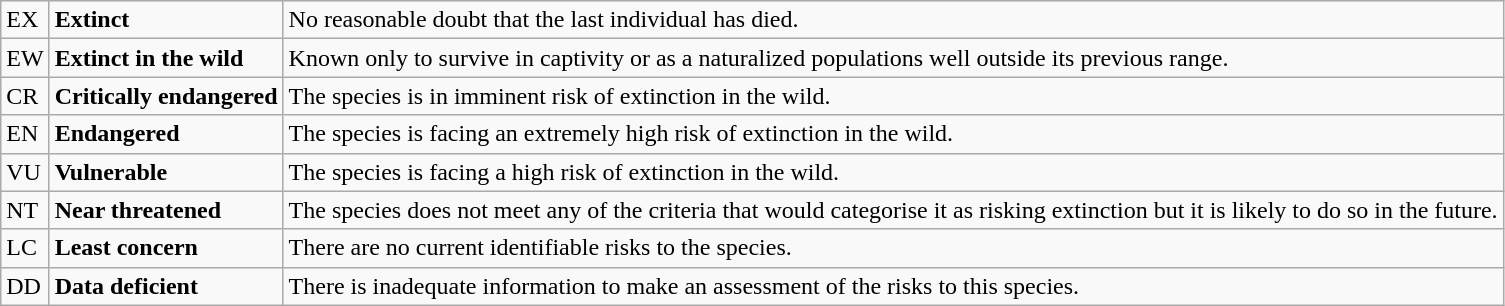<table class="wikitable" style="text-align:left">
<tr>
<td>EX</td>
<td><strong>Extinct</strong></td>
<td>No reasonable doubt that the last individual has died.</td>
</tr>
<tr>
<td>EW</td>
<td><strong>Extinct in the wild</strong></td>
<td>Known only to survive in captivity or as a naturalized populations well outside its previous range.</td>
</tr>
<tr>
<td>CR</td>
<td><strong>Critically endangered</strong></td>
<td>The species is in imminent risk of extinction in the wild.</td>
</tr>
<tr>
<td>EN</td>
<td><strong>Endangered</strong></td>
<td>The species is facing an extremely high risk of extinction in the wild.</td>
</tr>
<tr>
<td>VU</td>
<td><strong>Vulnerable</strong></td>
<td>The species is facing a high risk of extinction in the wild.</td>
</tr>
<tr>
<td>NT</td>
<td><strong>Near threatened</strong></td>
<td>The species does not meet any of the criteria that would categorise it as risking extinction but it is likely to do so in the future.</td>
</tr>
<tr>
<td>LC</td>
<td><strong>Least concern</strong></td>
<td>There are no current identifiable risks to the species.</td>
</tr>
<tr>
<td>DD</td>
<td><strong>Data deficient</strong></td>
<td>There is inadequate information to make an assessment of the risks to this species.</td>
</tr>
</table>
